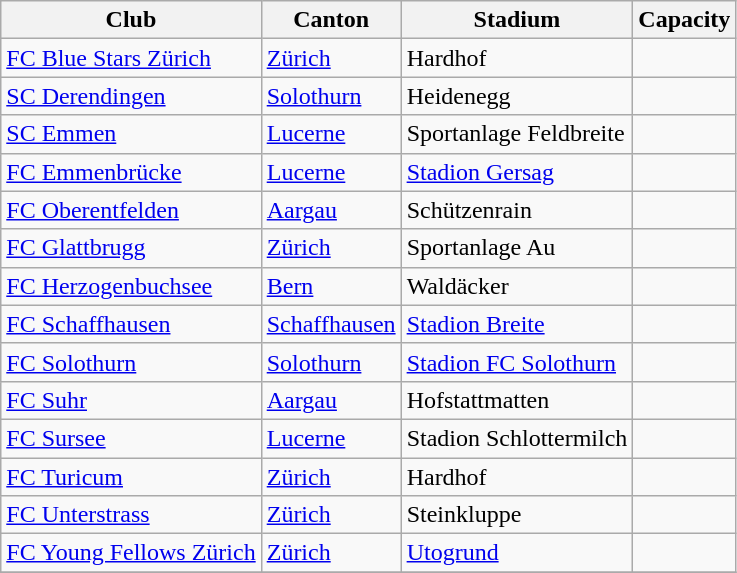<table class="wikitable">
<tr>
<th>Club</th>
<th>Canton</th>
<th>Stadium</th>
<th>Capacity</th>
</tr>
<tr>
<td><a href='#'>FC Blue Stars Zürich</a></td>
<td><a href='#'>Zürich</a></td>
<td>Hardhof</td>
<td></td>
</tr>
<tr>
<td><a href='#'>SC Derendingen</a></td>
<td><a href='#'>Solothurn</a></td>
<td>Heidenegg</td>
<td></td>
</tr>
<tr>
<td><a href='#'>SC Emmen</a></td>
<td><a href='#'>Lucerne</a></td>
<td>Sportanlage Feldbreite</td>
<td></td>
</tr>
<tr>
<td><a href='#'>FC Emmenbrücke</a></td>
<td><a href='#'>Lucerne</a></td>
<td><a href='#'>Stadion Gersag</a></td>
<td></td>
</tr>
<tr>
<td><a href='#'>FC Oberentfelden</a></td>
<td><a href='#'>Aargau</a></td>
<td>Schützenrain</td>
<td></td>
</tr>
<tr>
<td><a href='#'>FC Glattbrugg</a></td>
<td><a href='#'>Zürich</a></td>
<td>Sportanlage Au</td>
<td></td>
</tr>
<tr>
<td><a href='#'>FC Herzogenbuchsee</a></td>
<td><a href='#'>Bern</a></td>
<td>Waldäcker</td>
<td></td>
</tr>
<tr>
<td><a href='#'>FC Schaffhausen</a></td>
<td><a href='#'>Schaffhausen</a></td>
<td><a href='#'>Stadion Breite</a></td>
<td></td>
</tr>
<tr>
<td><a href='#'>FC Solothurn</a></td>
<td><a href='#'>Solothurn</a></td>
<td><a href='#'>Stadion FC Solothurn</a></td>
<td></td>
</tr>
<tr>
<td><a href='#'>FC Suhr</a></td>
<td><a href='#'>Aargau</a></td>
<td>Hofstattmatten</td>
<td></td>
</tr>
<tr>
<td><a href='#'>FC Sursee</a></td>
<td><a href='#'>Lucerne</a></td>
<td>Stadion Schlottermilch</td>
<td></td>
</tr>
<tr>
<td><a href='#'>FC Turicum</a></td>
<td><a href='#'>Zürich</a></td>
<td>Hardhof</td>
<td></td>
</tr>
<tr>
<td><a href='#'>FC Unterstrass</a></td>
<td><a href='#'>Zürich</a></td>
<td>Steinkluppe</td>
<td></td>
</tr>
<tr>
<td><a href='#'>FC Young Fellows Zürich</a></td>
<td><a href='#'>Zürich</a></td>
<td><a href='#'>Utogrund</a></td>
<td></td>
</tr>
<tr>
</tr>
</table>
